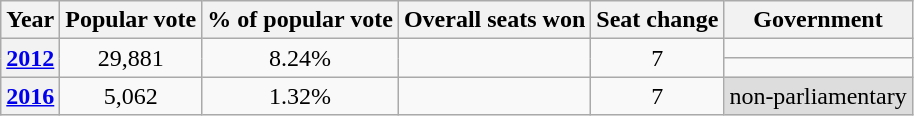<table class="wikitable" style="text-align:center">
<tr>
<th>Year</th>
<th>Popular vote</th>
<th>% of popular vote</th>
<th>Overall seats won</th>
<th>Seat change</th>
<th>Government</th>
</tr>
<tr>
<th rowspan=2><a href='#'>2012</a></th>
<td rowspan=2>29,881</td>
<td rowspan=2>8.24%</td>
<td rowspan=2></td>
<td rowspan=2> 7</td>
<td></td>
</tr>
<tr>
<td></td>
</tr>
<tr>
<th><a href='#'>2016</a></th>
<td>5,062</td>
<td>1.32%</td>
<td></td>
<td> 7</td>
<td style="background:#ddd;">non-parliamentary</td>
</tr>
</table>
